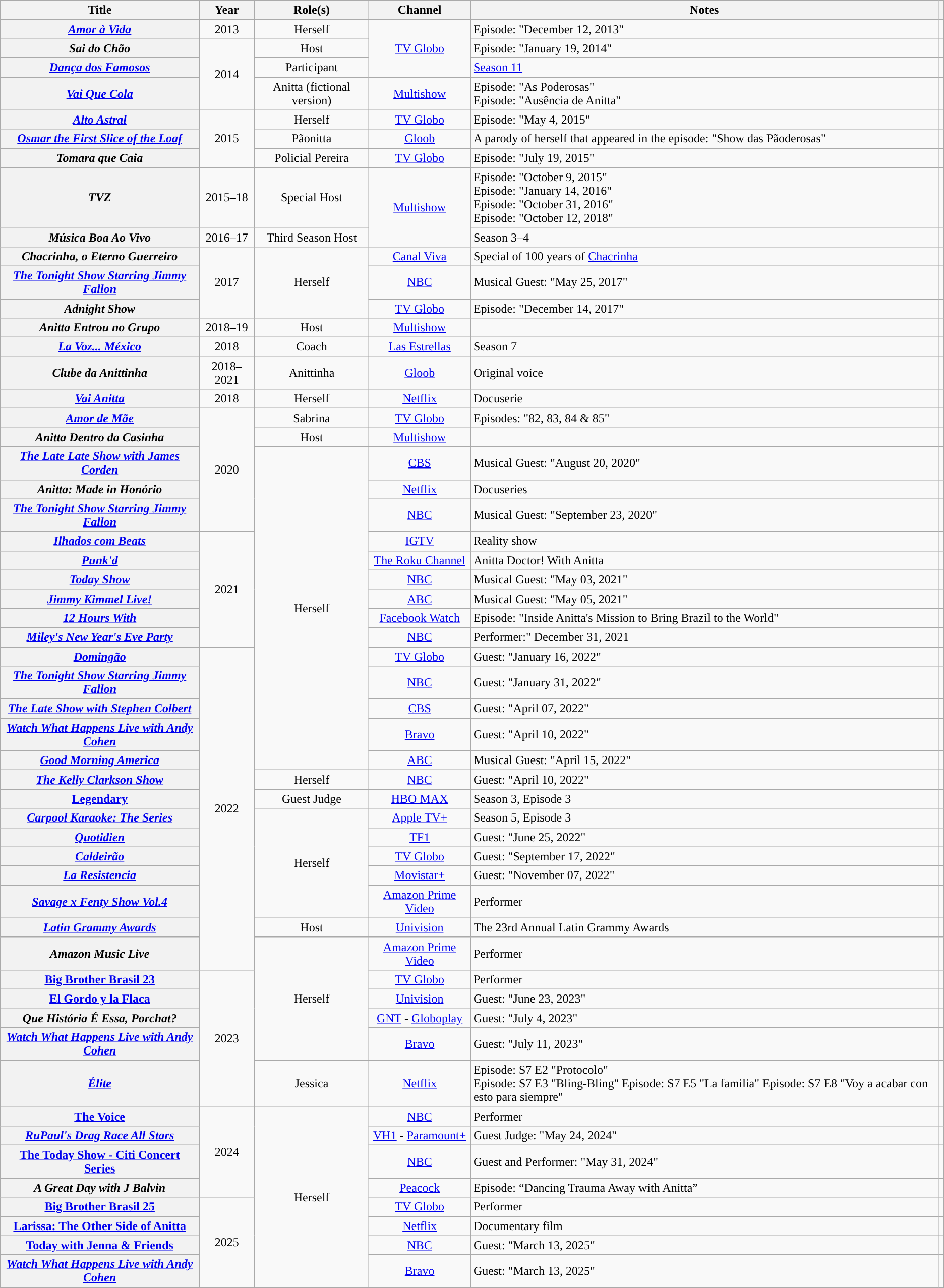<table class="wikitable plainrowheaders" style="text-align: center;">
<tr>
<th scope="col" style="width">Title</th>
<th scope="col" style="width">Year</th>
<th scope="col" style="width">Role(s)</th>
<th scope="col" style="width">Channel</th>
<th scope="col" class="unsortable" style="width">Notes</th>
<th scope="col" class="unsortable" style="width"></th>
</tr>
<tr>
<th scope=row><em><a href='#'>Amor à Vida</a></em></th>
<td>2013</td>
<td>Herself</td>
<td rowspan="3"><a href='#'>TV Globo</a></td>
<td style="text-align:left;">Episode: "December 12, 2013"</td>
<td></td>
</tr>
<tr>
<th scope=row><em>Sai do Chão</em></th>
<td rowspan="3">2014</td>
<td>Host</td>
<td style="text-align:left;">Episode: "January 19, 2014"</td>
<td></td>
</tr>
<tr>
<th scope=row><em><a href='#'>Dança dos Famosos</a></em></th>
<td>Participant</td>
<td style="text-align:left;"><a href='#'>Season 11</a></td>
<td></td>
</tr>
<tr>
<th scope=row><em><a href='#'>Vai Que Cola</a></em></th>
<td>Anitta (fictional version)</td>
<td><a href='#'>Multishow</a></td>
<td style="text-align:left;">Episode: "As Poderosas"<br>Episode: "Ausência de Anitta"</td>
<td></td>
</tr>
<tr>
<th scope=row><em><a href='#'>Alto Astral</a></em></th>
<td rowspan="3">2015</td>
<td>Herself</td>
<td><a href='#'>TV Globo</a></td>
<td style="text-align:left;">Episode: "May 4, 2015"</td>
<td></td>
</tr>
<tr>
<th scope=row><em><a href='#'>Osmar the First Slice of the Loaf</a></em></th>
<td>Pãonitta</td>
<td><a href='#'>Gloob</a></td>
<td style="text-align:left;">A parody of herself that appeared in the episode: "Show das Pãoderosas"</td>
<td></td>
</tr>
<tr>
<th scope=row><em>Tomara que Caia</em></th>
<td>Policial Pereira</td>
<td><a href='#'>TV Globo</a></td>
<td style="text-align:left;">Episode: "July 19, 2015"</td>
<td></td>
</tr>
<tr>
<th scope=row><em>TVZ</em></th>
<td>2015–18</td>
<td>Special Host</td>
<td rowspan="2"><a href='#'>Multishow</a></td>
<td style="text-align:left;">Episode: "October 9, 2015"<br>Episode: "January 14, 2016"<br>Episode: "October 31, 2016"<br>Episode: "October 12, 2018"</td>
<td><br><br></td>
</tr>
<tr>
<th scope=row><em>Música Boa Ao Vivo</em></th>
<td>2016–17</td>
<td>Third Season Host</td>
<td style="text-align:left;">Season 3–4</td>
<td></td>
</tr>
<tr>
<th scope=row><em>Chacrinha, o Eterno Guerreiro</em></th>
<td rowspan="3">2017</td>
<td rowspan="3">Herself</td>
<td><a href='#'>Canal Viva</a></td>
<td style="text-align:left;">Special of 100 years of <a href='#'>Chacrinha</a></td>
<td></td>
</tr>
<tr>
<th scope=row><em><a href='#'>The Tonight Show Starring Jimmy Fallon</a></em></th>
<td><a href='#'>NBC</a></td>
<td style="text-align:left;">Musical Guest: "May 25, 2017"</td>
<td></td>
</tr>
<tr>
<th scope=row><em>Adnight Show</em></th>
<td><a href='#'>TV Globo</a></td>
<td style="text-align:left;">Episode: "December 14, 2017"</td>
<td></td>
</tr>
<tr>
<th scope=row><em>Anitta Entrou no Grupo</em></th>
<td>2018–19</td>
<td>Host</td>
<td><a href='#'>Multishow</a></td>
<td style="text-align:left;"></td>
<td></td>
</tr>
<tr>
<th scope=row><em><a href='#'>La Voz... México</a></em></th>
<td>2018</td>
<td>Coach</td>
<td><a href='#'>Las Estrellas</a></td>
<td style="text-align:left;">Season 7</td>
<td></td>
</tr>
<tr>
<th scope=row><em>Clube da Anittinha</em></th>
<td>2018–2021</td>
<td>Anittinha</td>
<td><a href='#'>Gloob</a></td>
<td style="text-align:left;">Original voice</td>
<td></td>
</tr>
<tr>
<th scope=row><em><a href='#'>Vai Anitta</a></em></th>
<td>2018</td>
<td>Herself</td>
<td><a href='#'>Netflix</a></td>
<td style="text-align:left;">Docuserie</td>
<td></td>
</tr>
<tr>
<th scope=row><em><a href='#'>Amor de Mãe</a></em></th>
<td rowspan="5">2020</td>
<td>Sabrina</td>
<td><a href='#'>TV Globo</a></td>
<td style="text-align:left;">Episodes: "82, 83, 84 & 85"</td>
<td></td>
</tr>
<tr>
<th scope=row><em>Anitta Dentro da Casinha</em></th>
<td>Host</td>
<td><a href='#'>Multishow</a></td>
<td></td>
<td></td>
</tr>
<tr>
<th scope=row><em><a href='#'>The Late Late Show with James Corden</a></em></th>
<td rowspan="14">Herself</td>
<td><a href='#'>CBS</a></td>
<td style="text-align:left;">Musical Guest: "August 20, 2020"</td>
<td></td>
</tr>
<tr>
<th scope="row"><em>Anitta: Made in Honório</em></th>
<td><a href='#'>Netflix</a></td>
<td style="text-align:left;">Docuseries</td>
<td></td>
</tr>
<tr>
<th scope=row><em><a href='#'>The Tonight Show Starring Jimmy Fallon</a></em></th>
<td><a href='#'>NBC</a></td>
<td style="text-align:left;">Musical Guest: "September 23, 2020"</td>
<td></td>
</tr>
<tr>
<th scope="row"><em><a href='#'>Ilhados com Beats</a></em></th>
<td rowspan="6">2021</td>
<td><a href='#'>IGTV</a></td>
<td style="text-align:left;">Reality show</td>
<td></td>
</tr>
<tr>
<th scope=row><em><a href='#'>Punk'd</a></em></th>
<td><a href='#'>The Roku Channel</a></td>
<td style="text-align:left;">Anitta Doctor! With Anitta</td>
<td></td>
</tr>
<tr>
<th scope=row><em><a href='#'>Today Show</a></em></th>
<td><a href='#'>NBC</a></td>
<td style="text-align:left;">Musical Guest: "May 03, 2021"</td>
<td></td>
</tr>
<tr>
<th scope=row><em><a href='#'>Jimmy Kimmel Live!</a></em></th>
<td><a href='#'>ABC</a></td>
<td style="text-align:left;">Musical Guest: "May 05, 2021"</td>
<td></td>
</tr>
<tr>
<th scope=row><em><a href='#'>12 Hours With</a></em></th>
<td><a href='#'>Facebook Watch</a></td>
<td style="text-align:left;">Episode: "Inside Anitta's Mission to Bring Brazil to the World"</td>
<td></td>
</tr>
<tr>
<th scope=row><em><a href='#'>Miley's New Year's Eve Party</a></em></th>
<td><a href='#'>NBC</a></td>
<td style="text-align:left;">Performer:" December 31, 2021</td>
<td></td>
</tr>
<tr>
<th scope=row><em><a href='#'>Domingão</a></em></th>
<td rowspan="14">2022</td>
<td><a href='#'>TV Globo</a></td>
<td style="text-align:left;">Guest: "January 16, 2022"</td>
<td></td>
</tr>
<tr>
<th scope=row><em><a href='#'>The Tonight Show Starring Jimmy Fallon</a></em></th>
<td><a href='#'>NBC</a></td>
<td style="text-align:left;">Guest: "January 31, 2022"</td>
<td></td>
</tr>
<tr>
<th scope=row><em><a href='#'>The Late Show with Stephen Colbert</a></em></th>
<td><a href='#'>CBS</a></td>
<td style="text-align:left;">Guest: "April 07, 2022"</td>
<td></td>
</tr>
<tr>
<th scope=row><em><a href='#'>Watch What Happens Live with Andy Cohen</a></em></th>
<td><a href='#'>Bravo</a></td>
<td style="text-align:left;">Guest: "April 10, 2022"</td>
<td></td>
</tr>
<tr>
<th scope=row><em><a href='#'>Good Morning America</a></em></th>
<td><a href='#'>ABC</a></td>
<td style="text-align:left;">Musical Guest: "April 15, 2022"</td>
<td></td>
</tr>
<tr>
<th scope=row><em><a href='#'>The Kelly Clarkson Show</a></em></th>
<td>Herself</td>
<td><a href='#'>NBC</a></td>
<td style="text-align:left;">Guest: "April 10, 2022"</td>
<td></td>
</tr>
<tr>
<th scope=row><a href='#'>Legendary</a></th>
<td>Guest Judge</td>
<td><a href='#'>HBO MAX</a></td>
<td style="text-align:left;">Season 3, Episode 3</td>
<td></td>
</tr>
<tr>
<th scope=row><em><a href='#'>Carpool Karaoke: The Series</a></em></th>
<td rowspan="5">Herself</td>
<td><a href='#'>Apple TV+</a></td>
<td style="text-align:left;">Season 5, Episode 3</td>
<td></td>
</tr>
<tr>
<th scope=row><em><a href='#'>Quotidien</a></em></th>
<td><a href='#'>TF1</a></td>
<td style="text-align:left;">Guest: "June 25, 2022"</td>
<td></td>
</tr>
<tr>
<th scope=row><em><a href='#'>Caldeirão</a></em></th>
<td><a href='#'>TV Globo</a></td>
<td style="text-align:left;">Guest: "September 17, 2022"</td>
<td></td>
</tr>
<tr>
<th scope=row><em><a href='#'>La Resistencia</a></em></th>
<td><a href='#'>Movistar+</a></td>
<td style="text-align:left;">Guest: "November 07, 2022"</td>
<td></td>
</tr>
<tr>
<th scope=row><em><a href='#'>Savage x Fenty Show Vol.4</a></em></th>
<td><a href='#'>Amazon Prime Video</a></td>
<td style="text-align:left;">Performer</td>
<td></td>
</tr>
<tr>
<th scope=row><em><a href='#'>Latin Grammy Awards</a></em></th>
<td>Host</td>
<td><a href='#'>Univision</a></td>
<td style="text-align:left;">The 23rd Annual Latin Grammy Awards</td>
<td></td>
</tr>
<tr>
<th scope=row><em>Amazon Music Live</em></th>
<td rowspan="5">Herself</td>
<td><a href='#'>Amazon Prime Video</a></td>
<td style="text-align:left;">Performer</td>
<td></td>
</tr>
<tr>
<th scope=row><a href='#'>Big Brother Brasil 23</a></th>
<td rowspan="5">2023</td>
<td><a href='#'>TV Globo</a></td>
<td style="text-align:left;">Performer</td>
<td></td>
</tr>
<tr>
<th scope=row><a href='#'>El Gordo y la Flaca</a></th>
<td><a href='#'>Univision</a></td>
<td style="text-align:left;">Guest: "June 23, 2023"</td>
<td></td>
</tr>
<tr>
<th scope=row><em>Que História É Essa, Porchat?</em></th>
<td><a href='#'>GNT</a> - <a href='#'>Globoplay</a></td>
<td style="text-align:left;">Guest: "July 4, 2023"</td>
<td></td>
</tr>
<tr>
<th scope=row><em><a href='#'>Watch What Happens Live with Andy Cohen</a></em></th>
<td><a href='#'>Bravo</a></td>
<td style="text-align:left;">Guest: "July 11, 2023"</td>
<td></td>
</tr>
<tr>
<th scope="row"><em><a href='#'>Élite</a></em></th>
<td>Jessica</td>
<td><a href='#'>Netflix</a></td>
<td style="text-align:left;">Episode: S7 E2 "Protocolo"<br>Episode: S7 E3 "Bling-Bling"
Episode: S7 E5 "La familia"
Episode: S7 E8 "Voy a acabar con esto para siempre"</td>
<td></td>
</tr>
<tr>
<th scope="row"><a href='#'>The Voice</a></th>
<td rowspan="4">2024</td>
<td rowspan="8">Herself</td>
<td><a href='#'>NBC</a></td>
<td style="text-align:left;">Performer</td>
<td></td>
</tr>
<tr>
<th scope="row"><em><a href='#'>RuPaul's Drag Race All Stars</a></em></th>
<td><a href='#'>VH1</a> - <a href='#'>Paramount+</a></td>
<td style="text-align:left;">Guest Judge: "May 24, 2024"</td>
<td></td>
</tr>
<tr>
<th scope="row"><a href='#'>The Today Show - Citi Concert Series</a></th>
<td><a href='#'>NBC</a></td>
<td style="text-align:left;">Guest and Performer: "May 31, 2024"</td>
<td></td>
</tr>
<tr>
<th scope=row><em>A Great Day with J Balvin</em></th>
<td><a href='#'>Peacock</a></td>
<td style="text-align:left;">Episode: “Dancing Trauma Away with Anitta”</td>
<td></td>
</tr>
<tr>
<th scope=row><a href='#'>Big Brother Brasil 25</a></th>
<td rowspan="4">2025</td>
<td><a href='#'>TV Globo</a></td>
<td style="text-align:left;">Performer</td>
<td></td>
</tr>
<tr>
<th scope=row><a href='#'>Larissa: The Other Side of Anitta</a></th>
<td><a href='#'>Netflix</a></td>
<td style="text-align:left;">Documentary film</td>
<td></td>
</tr>
<tr>
<th scope=row><a href='#'>Today with Jenna & Friends</a></th>
<td><a href='#'>NBC</a></td>
<td style="text-align:left;">Guest: "March 13, 2025"</td>
<td></td>
</tr>
<tr>
<th scope=row><em><a href='#'>Watch What Happens Live with Andy Cohen</a></em></th>
<td><a href='#'>Bravo</a></td>
<td style="text-align:left;">Guest: "March 13, 2025"</td>
<td></td>
</tr>
</table>
